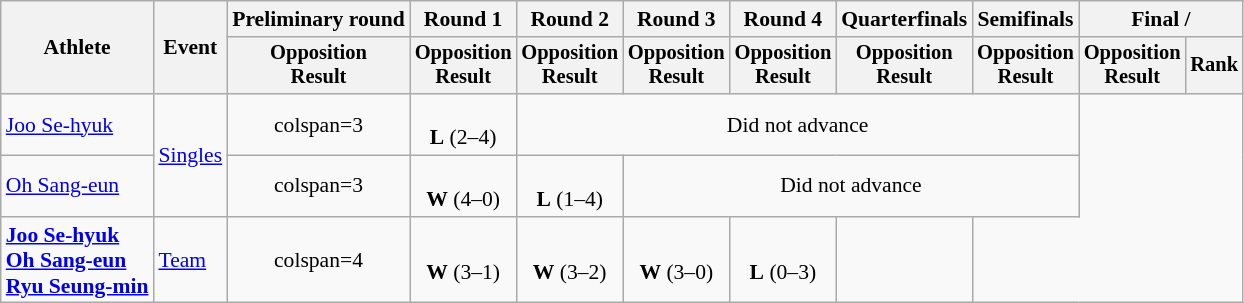<table class="wikitable" style="font-size:90%">
<tr>
<th rowspan=2>Athlete</th>
<th rowspan=2>Event</th>
<th>Preliminary round</th>
<th>Round 1</th>
<th>Round 2</th>
<th>Round 3</th>
<th>Round 4</th>
<th>Quarterfinals</th>
<th>Semifinals</th>
<th colspan=2>Final / </th>
</tr>
<tr style="font-size:95%">
<th>Opposition<br>Result</th>
<th>Opposition<br>Result</th>
<th>Opposition<br>Result</th>
<th>Opposition<br>Result</th>
<th>Opposition<br>Result</th>
<th>Opposition<br>Result</th>
<th>Opposition<br>Result</th>
<th>Opposition<br>Result</th>
<th>Rank</th>
</tr>
<tr align=center>
<td align=left><a href='#'>Joo Se-hyuk</a></td>
<td align=left rowspan=2><a href='#'>Singles</a></td>
<td>colspan=3 </td>
<td><br><strong>L</strong> (2–4)</td>
<td colspan=5>Did not advance</td>
</tr>
<tr align=center>
<td align=left><a href='#'>Oh Sang-eun</a></td>
<td>colspan=3 </td>
<td><br><strong>W</strong> (4–0)</td>
<td><br><strong>L</strong> (1–4)</td>
<td colspan=4>Did not advance</td>
</tr>
<tr align=center>
<td align=left><strong><a href='#'>Joo Se-hyuk</a><br><a href='#'>Oh Sang-eun</a><br><a href='#'>Ryu Seung-min</a></strong></td>
<td align=left><a href='#'>Team</a></td>
<td>colspan=4 </td>
<td><br><strong>W</strong> (3–1)</td>
<td><br><strong>W</strong> (3–2)</td>
<td><br><strong>W</strong> (3–0)</td>
<td><br><strong>L</strong> (0–3)</td>
<td></td>
</tr>
</table>
